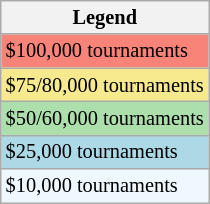<table class="wikitable" style="font-size:85%">
<tr>
<th>Legend</th>
</tr>
<tr style="background:#f88379;">
<td>$100,000 tournaments</td>
</tr>
<tr style="background:#f7e98e;">
<td>$75/80,000 tournaments</td>
</tr>
<tr style="background:#addfad;">
<td>$50/60,000 tournaments</td>
</tr>
<tr style="background:lightblue;">
<td>$25,000 tournaments</td>
</tr>
<tr style="background:#f0f8ff;">
<td>$10,000 tournaments</td>
</tr>
</table>
